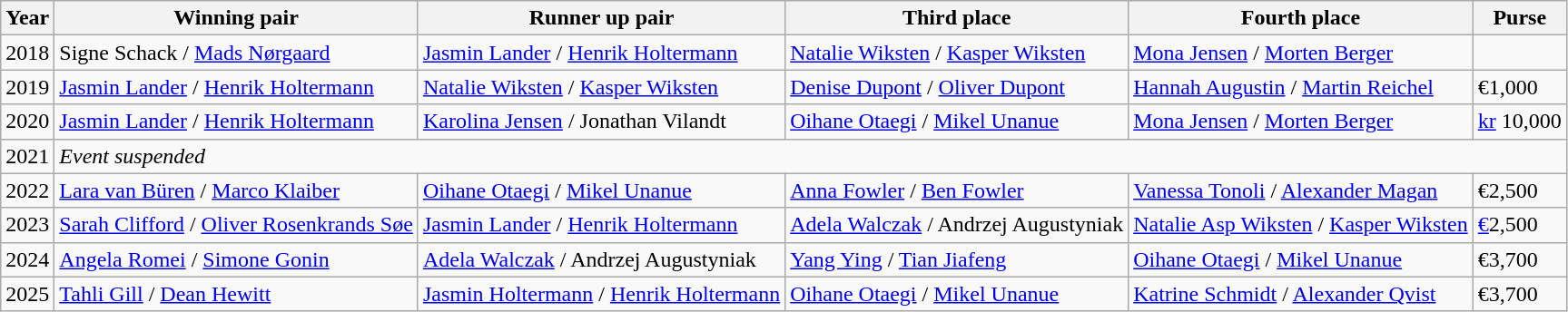<table class="wikitable">
<tr>
<th scope="col">Year</th>
<th scope="col">Winning pair</th>
<th scope="col">Runner up pair</th>
<th scope="col">Third place</th>
<th scope="col">Fourth place</th>
<th scope="col">Purse</th>
</tr>
<tr>
<td>2018</td>
<td> Signe Schack / <a href='#'>Mads Nørgaard</a></td>
<td> <a href='#'>Jasmin Lander</a> / <a href='#'>Henrik Holtermann</a></td>
<td> <a href='#'>Natalie Wiksten</a> / <a href='#'>Kasper Wiksten</a></td>
<td> <a href='#'>Mona Jensen</a> / <a href='#'>Morten Berger</a></td>
<td></td>
</tr>
<tr>
<td>2019</td>
<td> <a href='#'>Jasmin Lander</a> / <a href='#'>Henrik Holtermann</a></td>
<td> <a href='#'>Natalie Wiksten</a> / <a href='#'>Kasper Wiksten</a></td>
<td> <a href='#'>Denise Dupont</a> / <a href='#'>Oliver Dupont</a></td>
<td> <a href='#'>Hannah Augustin</a> / <a href='#'>Martin Reichel</a></td>
<td>€1,000</td>
</tr>
<tr>
<td>2020</td>
<td> <a href='#'>Jasmin Lander</a> / <a href='#'>Henrik Holtermann</a></td>
<td> <a href='#'>Karolina Jensen</a> / Jonathan Vilandt</td>
<td> <a href='#'>Oihane Otaegi</a> / <a href='#'>Mikel Unanue</a></td>
<td> <a href='#'>Mona Jensen</a> / <a href='#'>Morten Berger</a></td>
<td><a href='#'>kr</a> 10,000</td>
</tr>
<tr>
<td>2021</td>
<td colspan="5"><em>Event suspended</em></td>
</tr>
<tr>
<td>2022</td>
<td> <a href='#'>Lara van Büren</a> / <a href='#'>Marco Klaiber</a></td>
<td> <a href='#'>Oihane Otaegi</a> / <a href='#'>Mikel Unanue</a></td>
<td> <a href='#'>Anna Fowler</a> / <a href='#'>Ben Fowler</a></td>
<td> <a href='#'>Vanessa Tonoli</a> / <a href='#'>Alexander Magan</a></td>
<td>€2,500</td>
</tr>
<tr>
<td>2023</td>
<td> <a href='#'>Sarah Clifford</a> / <a href='#'>Oliver Rosenkrands Søe</a></td>
<td> <a href='#'>Jasmin Lander</a> / <a href='#'>Henrik Holtermann</a></td>
<td> <a href='#'>Adela Walczak</a> / Andrzej Augustyniak</td>
<td> <a href='#'>Natalie Asp Wiksten</a> / <a href='#'>Kasper Wiksten</a></td>
<td><a href='#'>€</a>2,500</td>
</tr>
<tr>
<td>2024</td>
<td> <a href='#'>Angela Romei</a> / <a href='#'>Simone Gonin</a></td>
<td> <a href='#'>Adela Walczak</a> / Andrzej Augustyniak</td>
<td> <a href='#'>Yang Ying</a> / <a href='#'>Tian Jiafeng</a></td>
<td> <a href='#'>Oihane Otaegi</a> / <a href='#'>Mikel Unanue</a></td>
<td>€3,700</td>
</tr>
<tr>
<td>2025</td>
<td> <a href='#'>Tahli Gill</a> / <a href='#'>Dean Hewitt</a></td>
<td> <a href='#'>Jasmin Holtermann</a> / <a href='#'>Henrik Holtermann</a></td>
<td> <a href='#'>Oihane Otaegi</a> / <a href='#'>Mikel Unanue</a></td>
<td> <a href='#'>Katrine Schmidt</a> / <a href='#'>Alexander Qvist</a></td>
<td>€3,700</td>
</tr>
</table>
